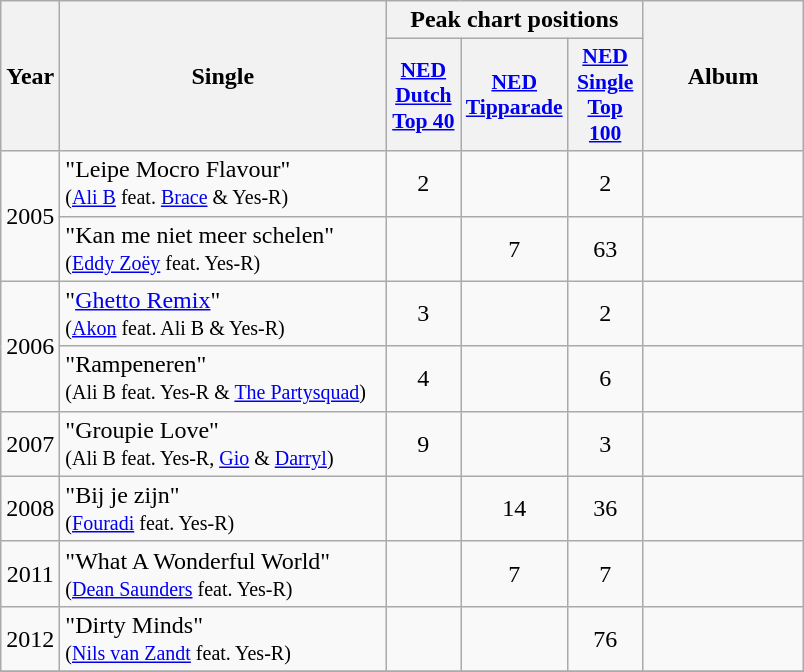<table class="wikitable">
<tr>
<th align="center" rowspan="2" width="10">Year</th>
<th align="center" rowspan="2" width="210">Single</th>
<th align="center" colspan="3" width="100">Peak chart positions</th>
<th align="center" rowspan="2" width="100">Album</th>
</tr>
<tr>
<th scope="col" style="width:3em;font-size:90%;"><a href='#'>NED <br>Dutch <br>Top 40</a></th>
<th scope="col" style="width:3em;font-size:90%;"><a href='#'>NED <br>Tipparade</a></th>
<th scope="col" style="width:3em;font-size:90%;"><a href='#'>NED <br>Single <br>Top 100</a><br></th>
</tr>
<tr>
<td style="text-align:center;" rowspan=2>2005</td>
<td>"Leipe Mocro Flavour" <br><small>(<a href='#'>Ali B</a> feat. <a href='#'>Brace</a> & Yes-R)</small></td>
<td style="text-align:center;">2</td>
<td style="text-align:center;"></td>
<td style="text-align:center;">2</td>
<td style="text-align:center;"></td>
</tr>
<tr>
<td>"Kan me niet meer schelen" <br><small>(<a href='#'>Eddy Zoëy</a> feat. Yes-R)</small></td>
<td style="text-align:center;"></td>
<td style="text-align:center;">7</td>
<td style="text-align:center;">63</td>
<td style="text-align:center;"></td>
</tr>
<tr>
<td style="text-align:center;" rowspan=2>2006</td>
<td>"<a href='#'>Ghetto Remix</a>" <br><small>(<a href='#'>Akon</a> feat. Ali B & Yes-R)</small></td>
<td style="text-align:center;">3</td>
<td style="text-align:center;"></td>
<td style="text-align:center;">2</td>
<td style="text-align:center;"></td>
</tr>
<tr>
<td>"Rampeneren" <br><small>(Ali B feat. Yes-R & <a href='#'>The Partysquad</a>)</small></td>
<td style="text-align:center;">4</td>
<td style="text-align:center;"></td>
<td style="text-align:center;">6</td>
<td style="text-align:center;"></td>
</tr>
<tr>
<td style="text-align:center;" rowspan=1>2007</td>
<td>"Groupie Love" <br><small>(Ali B feat. Yes-R, <a href='#'>Gio</a> & <a href='#'>Darryl</a>)</small></td>
<td style="text-align:center;">9</td>
<td style="text-align:center;"></td>
<td style="text-align:center;">3</td>
<td style="text-align:center;"></td>
</tr>
<tr>
<td style="text-align:center;" rowspan=1>2008</td>
<td>"Bij je zijn" <br><small>(<a href='#'>Fouradi</a> feat. Yes-R)</small></td>
<td style="text-align:center;"></td>
<td style="text-align:center;">14</td>
<td style="text-align:center;">36</td>
<td style="text-align:center;"></td>
</tr>
<tr>
<td style="text-align:center;" rowspan=1>2011</td>
<td>"What A Wonderful World" <br><small>(<a href='#'>Dean Saunders</a> feat. Yes-R)</small></td>
<td style="text-align:center;"></td>
<td style="text-align:center;">7</td>
<td style="text-align:center;">7</td>
<td style="text-align:center;"></td>
</tr>
<tr>
<td style="text-align:center;" rowspan=1>2012</td>
<td>"Dirty Minds" <br><small>(<a href='#'>Nils van Zandt</a> feat. Yes-R)</small></td>
<td style="text-align:center;"></td>
<td style="text-align:center;"></td>
<td style="text-align:center;">76</td>
<td style="text-align:center;"></td>
</tr>
<tr>
</tr>
</table>
